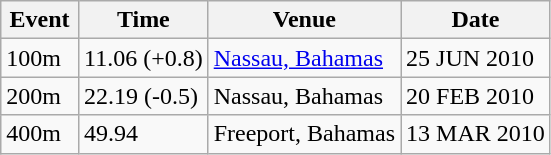<table class="wikitable">
<tr>
<th>Event</th>
<th>Time</th>
<th>Venue</th>
<th>Date</th>
</tr>
<tr>
<td>100m </td>
<td>11.06 (+0.8)</td>
<td><a href='#'>Nassau, Bahamas</a></td>
<td>25 JUN 2010</td>
</tr>
<tr>
<td>200m</td>
<td>22.19 (-0.5)</td>
<td>Nassau, Bahamas</td>
<td>20 FEB 2010</td>
</tr>
<tr>
<td>400m  </td>
<td>49.94</td>
<td>Freeport, Bahamas</td>
<td>13 MAR 2010</td>
</tr>
</table>
